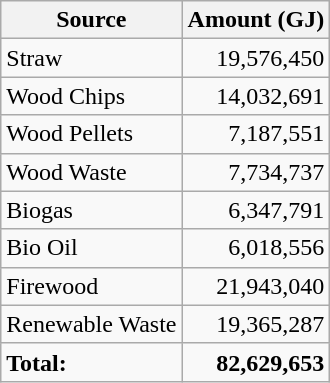<table style="text-align: right" class="wikitable">
<tr>
<th>Source</th>
<th>Amount (GJ)</th>
</tr>
<tr>
<td align="left">Straw</td>
<td>19,576,450</td>
</tr>
<tr>
<td align="left">Wood Chips</td>
<td>14,032,691</td>
</tr>
<tr>
<td align="left">Wood Pellets</td>
<td>7,187,551</td>
</tr>
<tr>
<td align="left">Wood Waste</td>
<td>7,734,737</td>
</tr>
<tr>
<td align="left">Biogas</td>
<td>6,347,791</td>
</tr>
<tr>
<td align="left">Bio Oil</td>
<td>6,018,556</td>
</tr>
<tr>
<td align="left">Firewood</td>
<td>21,943,040</td>
</tr>
<tr>
<td align="left">Renewable Waste</td>
<td>19,365,287</td>
</tr>
<tr>
<td align="left"><strong>Total:</strong></td>
<td><strong>82,629,653</strong></td>
</tr>
</table>
